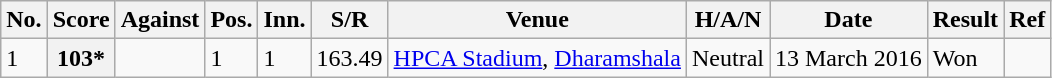<table class="wikitable sortable">
<tr>
<th>No.</th>
<th>Score</th>
<th>Against</th>
<th>Pos.</th>
<th>Inn.</th>
<th>S/R</th>
<th>Venue</th>
<th>H/A/N</th>
<th>Date</th>
<th>Result</th>
<th>Ref</th>
</tr>
<tr>
<td>1</td>
<th scope"row">103* </th>
<td></td>
<td>1</td>
<td>1</td>
<td>163.49</td>
<td><a href='#'>HPCA Stadium</a>, <a href='#'>Dharamshala</a></td>
<td>Neutral</td>
<td>13 March 2016</td>
<td>Won</td>
<td></td>
</tr>
</table>
